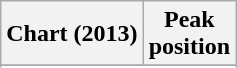<table class="wikitable sortable plainrowheaders" style="text-align:center">
<tr>
<th scope="col">Chart (2013)</th>
<th scope="col">Peak<br> position</th>
</tr>
<tr>
</tr>
<tr>
</tr>
<tr>
</tr>
<tr>
</tr>
<tr>
</tr>
<tr>
</tr>
</table>
